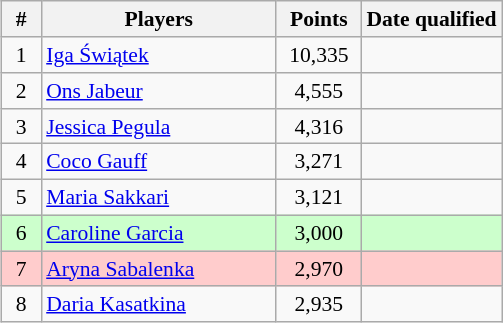<table class="sortable wikitable nowrap" style=float:right;margin-left:1em;text-align:center;font-size:90%;text:justify>
<tr>
<th width=20>#</th>
<th width=150>Players</th>
<th width=50>Points</th>
<th>Date qualified</th>
</tr>
<tr>
<td>1</td>
<td align=left> <a href='#'>Iga Świątek</a></td>
<td>10,335</td>
<td></td>
</tr>
<tr>
<td>2</td>
<td align=left> <a href='#'>Ons Jabeur</a></td>
<td>4,555</td>
<td></td>
</tr>
<tr>
<td>3</td>
<td align=left> <a href='#'>Jessica Pegula</a></td>
<td>4,316</td>
<td></td>
</tr>
<tr>
<td>4</td>
<td align=left> <a href='#'>Coco Gauff</a></td>
<td>3,271</td>
<td></td>
</tr>
<tr>
<td>5</td>
<td align=left> <a href='#'>Maria Sakkari</a></td>
<td>3,121</td>
<td></td>
</tr>
<tr style="background:#cfc;">
<td>6</td>
<td align=left> <a href='#'>Caroline Garcia</a></td>
<td>3,000</td>
<td></td>
</tr>
<tr style="background:#fcc;">
<td>7</td>
<td align=left> <a href='#'>Aryna Sabalenka</a></td>
<td>2,970</td>
<td></td>
</tr>
<tr>
<td>8</td>
<td align=left> <a href='#'>Daria Kasatkina</a></td>
<td>2,935</td>
<td></td>
</tr>
</table>
